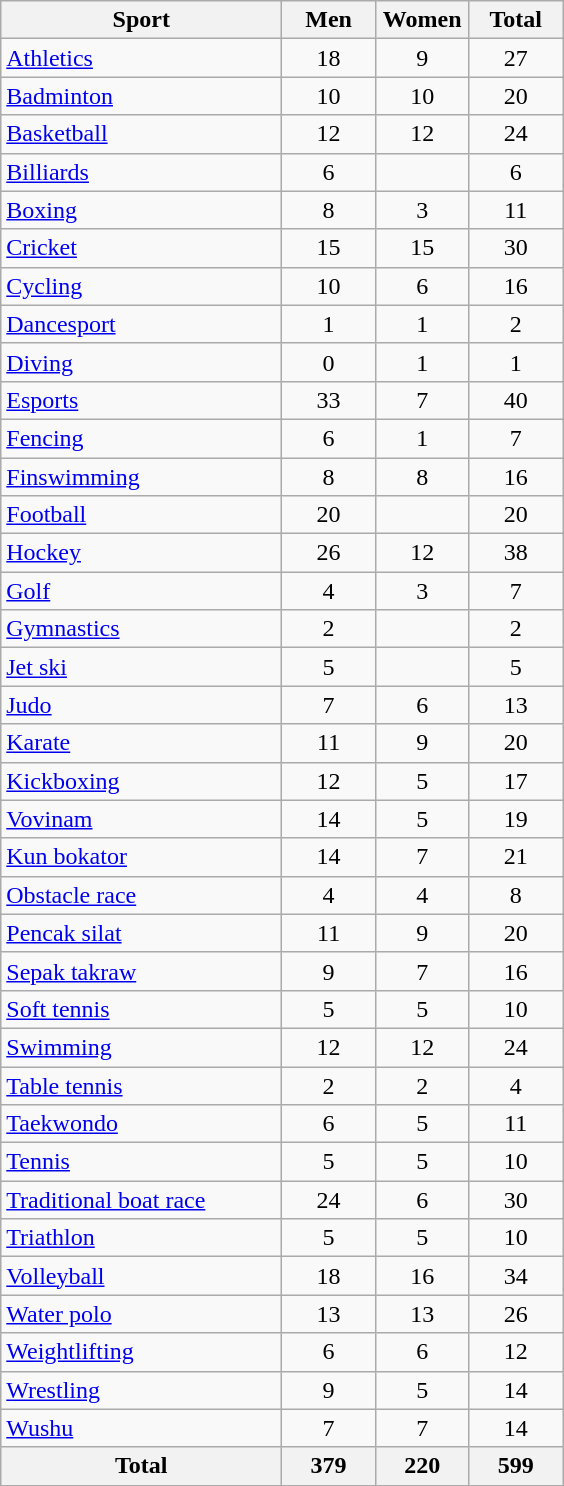<table class="wikitable sortable" style="text-align:center;">
<tr>
<th width=180>Sport</th>
<th width=55>Men</th>
<th width=55>Women</th>
<th width=55>Total</th>
</tr>
<tr>
<td align=left><a href='#'>Athletics</a></td>
<td>18</td>
<td>9</td>
<td>27</td>
</tr>
<tr>
<td align=left><a href='#'>Badminton</a></td>
<td>10</td>
<td>10</td>
<td>20</td>
</tr>
<tr>
<td align=left><a href='#'>Basketball</a></td>
<td>12</td>
<td>12</td>
<td>24</td>
</tr>
<tr>
<td align=left><a href='#'>Billiards</a></td>
<td>6</td>
<td></td>
<td>6</td>
</tr>
<tr>
<td align=left><a href='#'>Boxing</a></td>
<td>8</td>
<td>3</td>
<td>11</td>
</tr>
<tr>
<td align=left><a href='#'>Cricket</a></td>
<td>15</td>
<td>15</td>
<td>30</td>
</tr>
<tr>
<td align=left><a href='#'>Cycling</a></td>
<td>10</td>
<td>6</td>
<td>16</td>
</tr>
<tr>
<td align=left><a href='#'>Dancesport</a></td>
<td>1</td>
<td>1</td>
<td>2</td>
</tr>
<tr>
<td align=left><a href='#'>Diving</a></td>
<td>0</td>
<td>1</td>
<td>1</td>
</tr>
<tr>
<td align=left><a href='#'>Esports</a></td>
<td>33</td>
<td>7</td>
<td>40</td>
</tr>
<tr>
<td align=left><a href='#'>Fencing</a></td>
<td>6</td>
<td>1</td>
<td>7</td>
</tr>
<tr>
<td align=left><a href='#'>Finswimming</a></td>
<td>8</td>
<td>8</td>
<td>16</td>
</tr>
<tr>
<td align=left><a href='#'>Football</a></td>
<td>20</td>
<td></td>
<td>20</td>
</tr>
<tr>
<td align=left><a href='#'>Hockey</a></td>
<td>26</td>
<td>12</td>
<td>38</td>
</tr>
<tr>
<td align=left><a href='#'>Golf</a></td>
<td>4</td>
<td>3</td>
<td>7</td>
</tr>
<tr>
<td align=left><a href='#'>Gymnastics</a></td>
<td>2</td>
<td></td>
<td>2</td>
</tr>
<tr>
<td align=left><a href='#'>Jet ski</a></td>
<td>5</td>
<td></td>
<td>5</td>
</tr>
<tr>
<td align=left><a href='#'>Judo</a></td>
<td>7</td>
<td>6</td>
<td>13</td>
</tr>
<tr>
<td align=left><a href='#'>Karate</a></td>
<td>11</td>
<td>9</td>
<td>20</td>
</tr>
<tr>
<td align=left><a href='#'>Kickboxing</a></td>
<td>12</td>
<td>5</td>
<td>17</td>
</tr>
<tr>
<td align=left><a href='#'>Vovinam</a></td>
<td>14</td>
<td>5</td>
<td>19</td>
</tr>
<tr>
<td align=left><a href='#'>Kun bokator</a></td>
<td>14</td>
<td>7</td>
<td>21</td>
</tr>
<tr>
<td align=left><a href='#'>Obstacle race</a></td>
<td>4</td>
<td>4</td>
<td>8</td>
</tr>
<tr>
<td align=left><a href='#'>Pencak silat</a></td>
<td>11</td>
<td>9</td>
<td>20</td>
</tr>
<tr>
<td align=left><a href='#'>Sepak takraw</a></td>
<td>9</td>
<td>7</td>
<td>16</td>
</tr>
<tr>
<td align=left><a href='#'>Soft tennis</a></td>
<td>5</td>
<td>5</td>
<td>10</td>
</tr>
<tr>
<td align=left><a href='#'>Swimming</a></td>
<td>12</td>
<td>12</td>
<td>24</td>
</tr>
<tr>
<td align=left><a href='#'>Table tennis</a></td>
<td>2</td>
<td>2</td>
<td>4</td>
</tr>
<tr>
<td align=left><a href='#'>Taekwondo</a></td>
<td>6</td>
<td>5</td>
<td>11</td>
</tr>
<tr>
<td align=left><a href='#'>Tennis</a></td>
<td>5</td>
<td>5</td>
<td>10</td>
</tr>
<tr>
<td align=left><a href='#'>Traditional boat race</a></td>
<td>24</td>
<td>6</td>
<td>30</td>
</tr>
<tr>
<td align=left><a href='#'>Triathlon</a></td>
<td>5</td>
<td>5</td>
<td>10</td>
</tr>
<tr>
<td align=left><a href='#'>Volleyball</a></td>
<td>18</td>
<td>16</td>
<td>34</td>
</tr>
<tr>
<td align=left><a href='#'>Water polo</a></td>
<td>13</td>
<td>13</td>
<td>26</td>
</tr>
<tr>
<td align=left><a href='#'>Weightlifting</a></td>
<td>6</td>
<td>6</td>
<td>12</td>
</tr>
<tr>
<td align=left><a href='#'>Wrestling</a></td>
<td>9</td>
<td>5</td>
<td>14</td>
</tr>
<tr>
<td align=left><a href='#'>Wushu</a></td>
<td>7</td>
<td>7</td>
<td>14</td>
</tr>
<tr>
<th>Total</th>
<th>379</th>
<th>220</th>
<th>599</th>
</tr>
</table>
